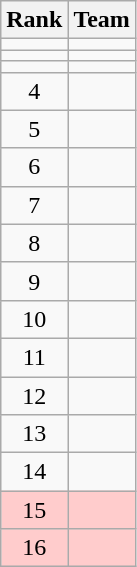<table class="wikitable" style="text-align: center">
<tr>
<th>Rank</th>
<th>Team</th>
</tr>
<tr>
<td></td>
<td align=left></td>
</tr>
<tr>
<td></td>
<td align=left></td>
</tr>
<tr>
<td></td>
<td align=left></td>
</tr>
<tr>
<td>4</td>
<td align=left></td>
</tr>
<tr>
<td>5</td>
<td align=left></td>
</tr>
<tr>
<td>6</td>
<td align=left></td>
</tr>
<tr>
<td>7</td>
<td align=left></td>
</tr>
<tr>
<td>8</td>
<td align=left></td>
</tr>
<tr>
<td>9</td>
<td align=left></td>
</tr>
<tr>
<td>10</td>
<td align=left></td>
</tr>
<tr>
<td>11</td>
<td align=left></td>
</tr>
<tr>
<td>12</td>
<td align=left></td>
</tr>
<tr>
<td>13</td>
<td align=left></td>
</tr>
<tr>
<td>14</td>
<td align=left></td>
</tr>
<tr bgcolor=#ffcccc>
<td>15</td>
<td align=left></td>
</tr>
<tr bgcolor=#ffcccc>
<td>16</td>
<td align=left></td>
</tr>
</table>
